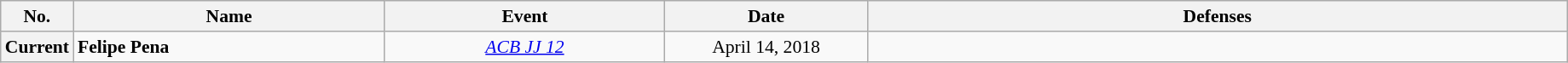<table class="wikitable" style="width:97%; font-size:90%;">
<tr>
<th style= width:1%;">No.</th>
<th style= width:20%;">Name</th>
<th style= width:18%;">Event</th>
<th style=width:13%;">Date</th>
<th style= width:45%;">Defenses</th>
</tr>
<tr>
<th>Current</th>
<td align=left> <strong>Felipe Pena</strong> <br></td>
<td align=center><em><a href='#'>ACB JJ 12</a></em><br></td>
<td align=center>April 14, 2018</td>
<td align=left></td>
</tr>
</table>
